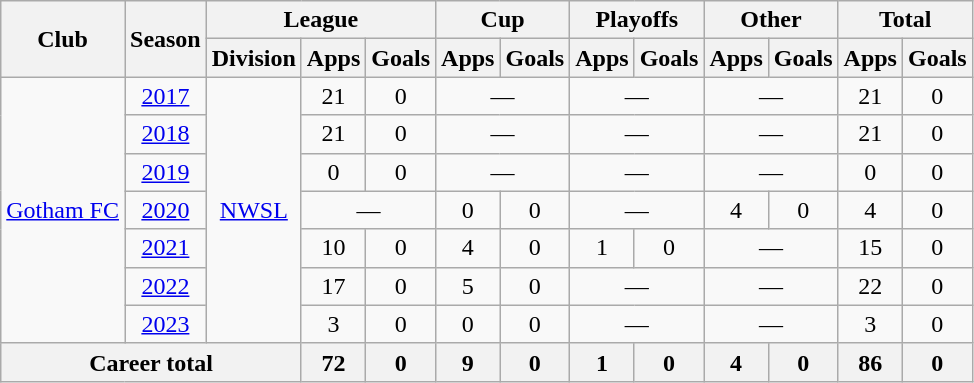<table class="wikitable" style="text-align: center;">
<tr>
<th rowspan="2">Club</th>
<th rowspan="2">Season</th>
<th colspan="3">League</th>
<th colspan="2">Cup</th>
<th colspan="2">Playoffs</th>
<th colspan="2">Other</th>
<th colspan="2">Total</th>
</tr>
<tr>
<th>Division</th>
<th>Apps</th>
<th>Goals</th>
<th>Apps</th>
<th>Goals</th>
<th>Apps</th>
<th>Goals</th>
<th>Apps</th>
<th>Goals</th>
<th>Apps</th>
<th>Goals</th>
</tr>
<tr>
<td rowspan="7"><a href='#'>Gotham FC</a></td>
<td><a href='#'>2017</a></td>
<td rowspan="7"><a href='#'>NWSL</a></td>
<td>21</td>
<td>0</td>
<td colspan="2">—</td>
<td colspan="2">—</td>
<td colspan="2">—</td>
<td>21</td>
<td>0</td>
</tr>
<tr>
<td><a href='#'>2018</a></td>
<td>21</td>
<td>0</td>
<td colspan="2">—</td>
<td colspan="2">—</td>
<td colspan="2">—</td>
<td>21</td>
<td>0</td>
</tr>
<tr>
<td><a href='#'>2019</a></td>
<td>0</td>
<td>0</td>
<td colspan="2">—</td>
<td colspan="2">—</td>
<td colspan="2">—</td>
<td>0</td>
<td>0</td>
</tr>
<tr>
<td><a href='#'>2020</a></td>
<td colspan="2">—</td>
<td>0</td>
<td>0</td>
<td colspan="2">—</td>
<td>4</td>
<td>0</td>
<td>4</td>
<td>0</td>
</tr>
<tr>
<td><a href='#'>2021</a></td>
<td>10</td>
<td>0</td>
<td>4</td>
<td>0</td>
<td>1</td>
<td>0</td>
<td colspan="2">—</td>
<td>15</td>
<td>0</td>
</tr>
<tr>
<td><a href='#'>2022</a></td>
<td>17</td>
<td>0</td>
<td>5</td>
<td>0</td>
<td colspan="2">—</td>
<td colspan="2">—</td>
<td>22</td>
<td>0</td>
</tr>
<tr>
<td><a href='#'>2023</a></td>
<td>3</td>
<td>0</td>
<td>0</td>
<td>0</td>
<td colspan="2">—</td>
<td colspan="2">—</td>
<td>3</td>
<td>0</td>
</tr>
<tr>
<th colspan="3">Career total</th>
<th>72</th>
<th>0</th>
<th>9</th>
<th>0</th>
<th>1</th>
<th>0</th>
<th>4</th>
<th>0</th>
<th>86</th>
<th>0</th>
</tr>
</table>
